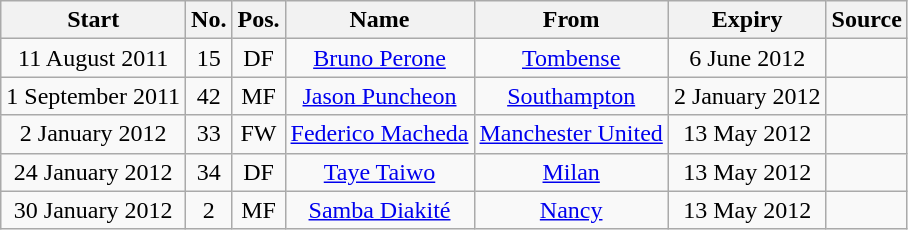<table class="wikitable" style="text-align:center">
<tr>
<th>Start</th>
<th>No.</th>
<th>Pos.</th>
<th>Name</th>
<th>From</th>
<th>Expiry</th>
<th>Source</th>
</tr>
<tr>
<td>11 August 2011</td>
<td>15</td>
<td>DF</td>
<td> <a href='#'>Bruno Perone</a></td>
<td> <a href='#'>Tombense</a></td>
<td>6 June 2012</td>
<td></td>
</tr>
<tr>
<td>1 September 2011</td>
<td>42</td>
<td>MF</td>
<td> <a href='#'>Jason Puncheon</a></td>
<td> <a href='#'>Southampton</a></td>
<td>2 January 2012</td>
<td></td>
</tr>
<tr>
<td>2 January 2012</td>
<td>33</td>
<td>FW</td>
<td> <a href='#'>Federico Macheda</a></td>
<td> <a href='#'>Manchester United</a></td>
<td>13 May 2012</td>
<td></td>
</tr>
<tr>
<td>24 January 2012</td>
<td>34</td>
<td>DF</td>
<td> <a href='#'>Taye Taiwo</a></td>
<td> <a href='#'>Milan</a></td>
<td>13 May 2012</td>
<td></td>
</tr>
<tr>
<td>30 January 2012</td>
<td>2</td>
<td>MF</td>
<td> <a href='#'>Samba Diakité</a></td>
<td> <a href='#'>Nancy</a></td>
<td>13 May 2012</td>
<td></td>
</tr>
</table>
